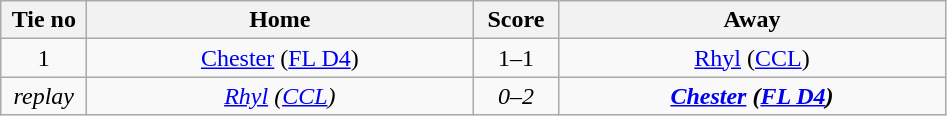<table class="wikitable" style="text-align:center">
<tr>
<th width=50>Tie no</th>
<th width=250>Home</th>
<th width=50>Score</th>
<th width=250>Away</th>
</tr>
<tr>
<td>1</td>
<td><a href='#'>Chester</a> (<a href='#'>FL D4</a>)</td>
<td>1–1</td>
<td><a href='#'>Rhyl</a> (<a href='#'>CCL</a>)</td>
</tr>
<tr>
<td><em>replay</em></td>
<td><em><a href='#'>Rhyl</a> (<a href='#'>CCL</a>)</em></td>
<td><em>0–2</em></td>
<td><strong><em><a href='#'>Chester</a><strong> (<a href='#'>FL D4</a>)<em></td>
</tr>
</table>
